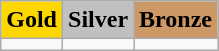<table class=wikitable>
<tr>
<td align=center bgcolor=gold> <strong>Gold</strong></td>
<td align=center bgcolor=silver> <strong>Silver</strong></td>
<td align=center bgcolor=cc9966> <strong>Bronze</strong></td>
</tr>
<tr>
<td></td>
<td></td>
<td></td>
</tr>
</table>
